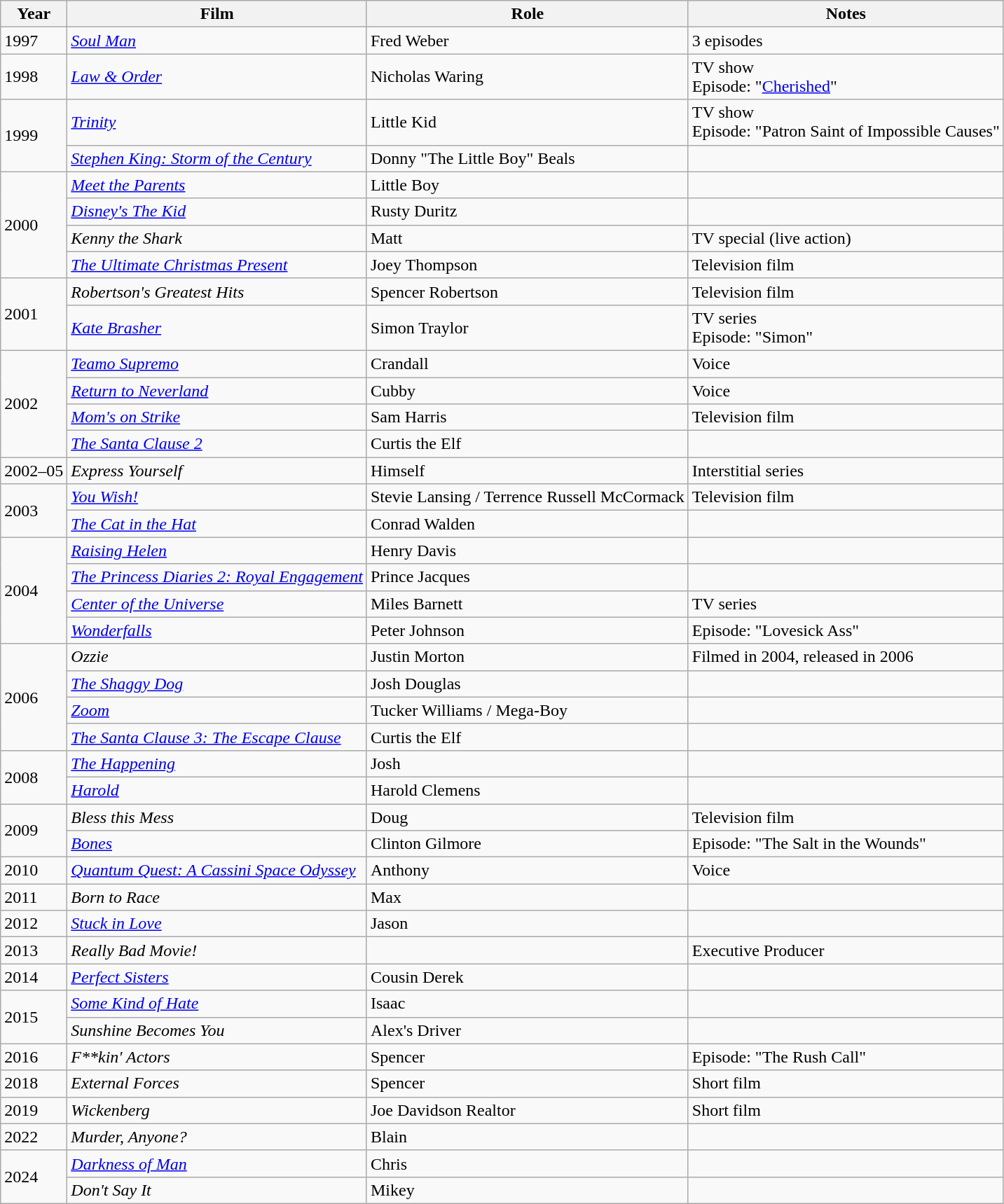<table class="wikitable sortable">
<tr>
<th>Year</th>
<th>Film</th>
<th>Role</th>
<th>Notes</th>
</tr>
<tr>
<td>1997</td>
<td><em><a href='#'>Soul Man</a></em></td>
<td>Fred Weber</td>
<td>3 episodes</td>
</tr>
<tr>
<td>1998</td>
<td><em><a href='#'>Law & Order</a></em></td>
<td>Nicholas Waring</td>
<td>TV show<br>Episode: "<a href='#'>Cherished</a>"</td>
</tr>
<tr>
<td rowspan=2>1999</td>
<td><em><a href='#'>Trinity</a></em></td>
<td>Little Kid</td>
<td>TV show<br>Episode: "Patron Saint of Impossible Causes"</td>
</tr>
<tr>
<td><em><a href='#'>Stephen King: Storm of the Century</a></em></td>
<td>Donny "The Little Boy" Beals</td>
<td></td>
</tr>
<tr>
<td rowspan=4>2000</td>
<td><em><a href='#'>Meet the Parents</a></em></td>
<td>Little Boy</td>
<td></td>
</tr>
<tr>
<td><em><a href='#'>Disney's The Kid</a></em></td>
<td>Rusty Duritz</td>
<td></td>
</tr>
<tr>
<td><em>Kenny the Shark</em></td>
<td>Matt</td>
<td>TV special (live action)</td>
</tr>
<tr>
<td><em><a href='#'>The Ultimate Christmas Present</a></em></td>
<td>Joey Thompson</td>
<td>Television film</td>
</tr>
<tr>
<td rowspan=2>2001</td>
<td><em>Robertson's Greatest Hits</em></td>
<td>Spencer Robertson</td>
<td>Television film</td>
</tr>
<tr>
<td><em><a href='#'>Kate Brasher</a></em></td>
<td>Simon Traylor</td>
<td>TV series<br>Episode: "Simon"</td>
</tr>
<tr>
<td rowspan=4>2002</td>
<td><em><a href='#'>Teamo Supremo</a></em></td>
<td>Crandall</td>
<td>Voice</td>
</tr>
<tr>
<td><em><a href='#'>Return to Neverland</a></em></td>
<td>Cubby</td>
<td>Voice</td>
</tr>
<tr>
<td><em><a href='#'>Mom's on Strike</a></em></td>
<td>Sam Harris</td>
<td>Television film</td>
</tr>
<tr>
<td><em><a href='#'>The Santa Clause 2</a></em></td>
<td>Curtis the Elf</td>
<td></td>
</tr>
<tr>
<td>2002–05</td>
<td><em>Express Yourself</em></td>
<td>Himself</td>
<td>Interstitial series</td>
</tr>
<tr>
<td rowspan=2>2003</td>
<td><em><a href='#'>You Wish!</a></em></td>
<td>Stevie Lansing / Terrence Russell McCormack</td>
<td>Television film</td>
</tr>
<tr>
<td><em><a href='#'>The Cat in the Hat</a></em></td>
<td>Conrad Walden</td>
<td></td>
</tr>
<tr>
<td rowspan=4>2004</td>
<td><em><a href='#'>Raising Helen</a></em></td>
<td>Henry Davis</td>
<td></td>
</tr>
<tr>
<td><em><a href='#'>The Princess Diaries 2: Royal Engagement</a></em></td>
<td>Prince Jacques</td>
<td></td>
</tr>
<tr>
<td><em><a href='#'>Center of the Universe</a></em></td>
<td>Miles Barnett</td>
<td>TV series</td>
</tr>
<tr>
<td><em><a href='#'>Wonderfalls</a></em></td>
<td>Peter Johnson</td>
<td>Episode: "Lovesick Ass"</td>
</tr>
<tr>
<td rowspan=4>2006</td>
<td><em>Ozzie</em></td>
<td>Justin Morton</td>
<td>Filmed in 2004, released in 2006</td>
</tr>
<tr>
<td><em><a href='#'>The Shaggy Dog</a></em></td>
<td>Josh Douglas</td>
<td></td>
</tr>
<tr>
<td><em><a href='#'>Zoom</a></em></td>
<td>Tucker Williams / Mega-Boy</td>
<td></td>
</tr>
<tr>
<td><em><a href='#'>The Santa Clause 3: The Escape Clause</a></em></td>
<td>Curtis the Elf</td>
<td></td>
</tr>
<tr>
<td rowspan=2>2008</td>
<td><em><a href='#'>The Happening</a></em></td>
<td>Josh</td>
<td></td>
</tr>
<tr>
<td><em><a href='#'>Harold</a></em></td>
<td>Harold Clemens</td>
<td></td>
</tr>
<tr>
<td rowspan=2>2009</td>
<td><em>Bless this Mess</em></td>
<td>Doug</td>
<td>Television film</td>
</tr>
<tr>
<td><em><a href='#'>Bones</a></em></td>
<td>Clinton Gilmore</td>
<td>Episode: "The Salt in the Wounds"</td>
</tr>
<tr>
<td>2010</td>
<td><em><a href='#'>Quantum Quest: A Cassini Space Odyssey</a></em></td>
<td>Anthony</td>
<td>Voice</td>
</tr>
<tr>
<td>2011</td>
<td><em>Born to Race</em></td>
<td>Max</td>
<td></td>
</tr>
<tr>
<td>2012</td>
<td><em><a href='#'>Stuck in Love</a></em></td>
<td>Jason</td>
<td></td>
</tr>
<tr>
<td>2013</td>
<td><em>Really Bad Movie!</em></td>
<td></td>
<td>Executive Producer</td>
</tr>
<tr>
<td>2014</td>
<td><em><a href='#'>Perfect Sisters</a></em></td>
<td>Cousin Derek</td>
<td></td>
</tr>
<tr>
<td rowspan=2>2015</td>
<td><em><a href='#'>Some Kind of Hate</a></em></td>
<td>Isaac</td>
<td></td>
</tr>
<tr>
<td><em>Sunshine Becomes You</em></td>
<td>Alex's Driver</td>
<td></td>
</tr>
<tr>
<td>2016</td>
<td><em>F**kin' Actors</em></td>
<td>Spencer</td>
<td>Episode: "The Rush Call"</td>
</tr>
<tr>
<td>2018</td>
<td><em>External Forces</em></td>
<td>Spencer</td>
<td>Short film</td>
</tr>
<tr>
<td>2019</td>
<td><em>Wickenberg</em></td>
<td>Joe Davidson Realtor</td>
<td>Short film</td>
</tr>
<tr>
<td>2022</td>
<td><em>Murder, Anyone?</em></td>
<td>Blain</td>
<td></td>
</tr>
<tr>
<td rowspan=2>2024</td>
<td><em><a href='#'>Darkness of Man</a></em></td>
<td>Chris</td>
<td></td>
</tr>
<tr>
<td><em>Don't Say It</em></td>
<td>Mikey</td>
<td></td>
</tr>
</table>
